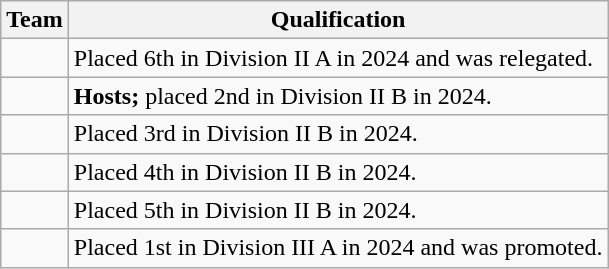<table class="wikitable">
<tr>
<th>Team</th>
<th>Qualification</th>
</tr>
<tr>
<td></td>
<td>Placed 6th in Division II A in 2024 and was relegated.</td>
</tr>
<tr>
<td></td>
<td><strong>Hosts;</strong> placed 2nd in Division II B in 2024.</td>
</tr>
<tr>
<td></td>
<td>Placed 3rd in Division II B in 2024.</td>
</tr>
<tr>
<td></td>
<td>Placed 4th in Division II B in 2024.</td>
</tr>
<tr>
<td></td>
<td>Placed 5th in Division II B in 2024.</td>
</tr>
<tr>
<td></td>
<td>Placed 1st in Division III A in 2024 and was promoted.</td>
</tr>
</table>
